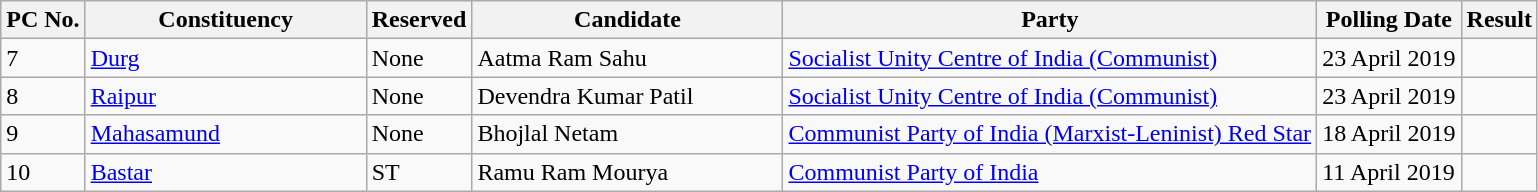<table class="wikitable sortable">
<tr>
<th>PC No.</th>
<th style="width:180px;">Constituency</th>
<th>Reserved</th>
<th style="width:200px;">Candidate</th>
<th>Party</th>
<th>Polling Date</th>
<th>Result</th>
</tr>
<tr>
<td>7</td>
<td><a href='#'>Durg</a></td>
<td>None</td>
<td>Aatma Ram Sahu</td>
<td><a href='#'>Socialist Unity Centre of India (Communist)</a></td>
<td>23 April 2019</td>
<td></td>
</tr>
<tr>
<td>8</td>
<td><a href='#'>Raipur</a></td>
<td>None</td>
<td>Devendra Kumar Patil</td>
<td><a href='#'>Socialist Unity Centre of India (Communist)</a></td>
<td>23 April 2019</td>
<td></td>
</tr>
<tr>
<td>9</td>
<td><a href='#'>Mahasamund</a></td>
<td>None</td>
<td>Bhojlal Netam</td>
<td><a href='#'>Communist Party of India (Marxist-Leninist) Red Star</a></td>
<td>18 April 2019</td>
<td></td>
</tr>
<tr>
<td>10</td>
<td><a href='#'>Bastar</a></td>
<td>ST</td>
<td>Ramu Ram Mourya</td>
<td><a href='#'>Communist Party of India</a></td>
<td>11 April 2019</td>
<td></td>
</tr>
</table>
